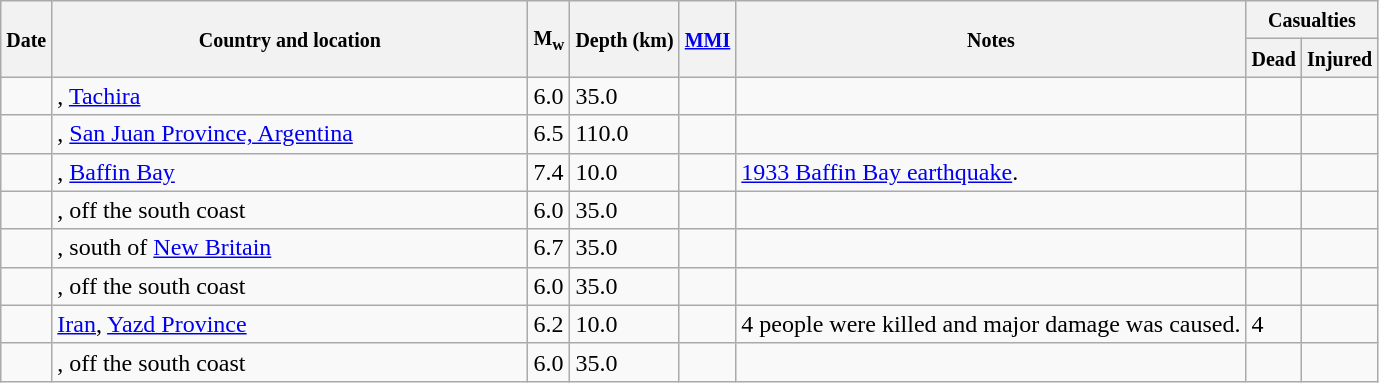<table class="wikitable sortable sort-under" style="border:1px black; margin-left:1em;">
<tr>
<th rowspan="2"><small>Date</small></th>
<th rowspan="2" style="width: 310px"><small>Country and location</small></th>
<th rowspan="2"><small>M<sub>w</sub></small></th>
<th rowspan="2"><small>Depth (km)</small></th>
<th rowspan="2"><small><a href='#'>MMI</a></small></th>
<th rowspan="2" class="unsortable"><small>Notes</small></th>
<th colspan="2"><small>Casualties</small></th>
</tr>
<tr>
<th><small>Dead</small></th>
<th><small>Injured</small></th>
</tr>
<tr>
<td></td>
<td>, <a href='#'>Tachira</a></td>
<td>6.0</td>
<td>35.0</td>
<td></td>
<td></td>
<td></td>
<td></td>
</tr>
<tr>
<td></td>
<td>, <a href='#'>San Juan Province, Argentina</a></td>
<td>6.5</td>
<td>110.0</td>
<td></td>
<td></td>
<td></td>
<td></td>
</tr>
<tr>
<td></td>
<td>, <a href='#'>Baffin Bay</a></td>
<td>7.4</td>
<td>10.0</td>
<td></td>
<td><a href='#'>1933 Baffin Bay earthquake</a>.</td>
<td></td>
<td></td>
</tr>
<tr>
<td></td>
<td>, off the south coast</td>
<td>6.0</td>
<td>35.0</td>
<td></td>
<td></td>
<td></td>
<td></td>
</tr>
<tr>
<td></td>
<td>, south of <a href='#'>New Britain</a></td>
<td>6.7</td>
<td>35.0</td>
<td></td>
<td></td>
<td></td>
<td></td>
</tr>
<tr>
<td></td>
<td>, off the south coast</td>
<td>6.0</td>
<td>35.0</td>
<td></td>
<td></td>
<td></td>
<td></td>
</tr>
<tr>
<td></td>
<td> <a href='#'>Iran</a>, <a href='#'>Yazd Province</a></td>
<td>6.2</td>
<td>10.0</td>
<td></td>
<td>4 people were killed and major damage was caused.</td>
<td>4</td>
<td></td>
</tr>
<tr>
<td></td>
<td>, off the south coast</td>
<td>6.0</td>
<td>35.0</td>
<td></td>
<td></td>
<td></td>
<td></td>
</tr>
</table>
